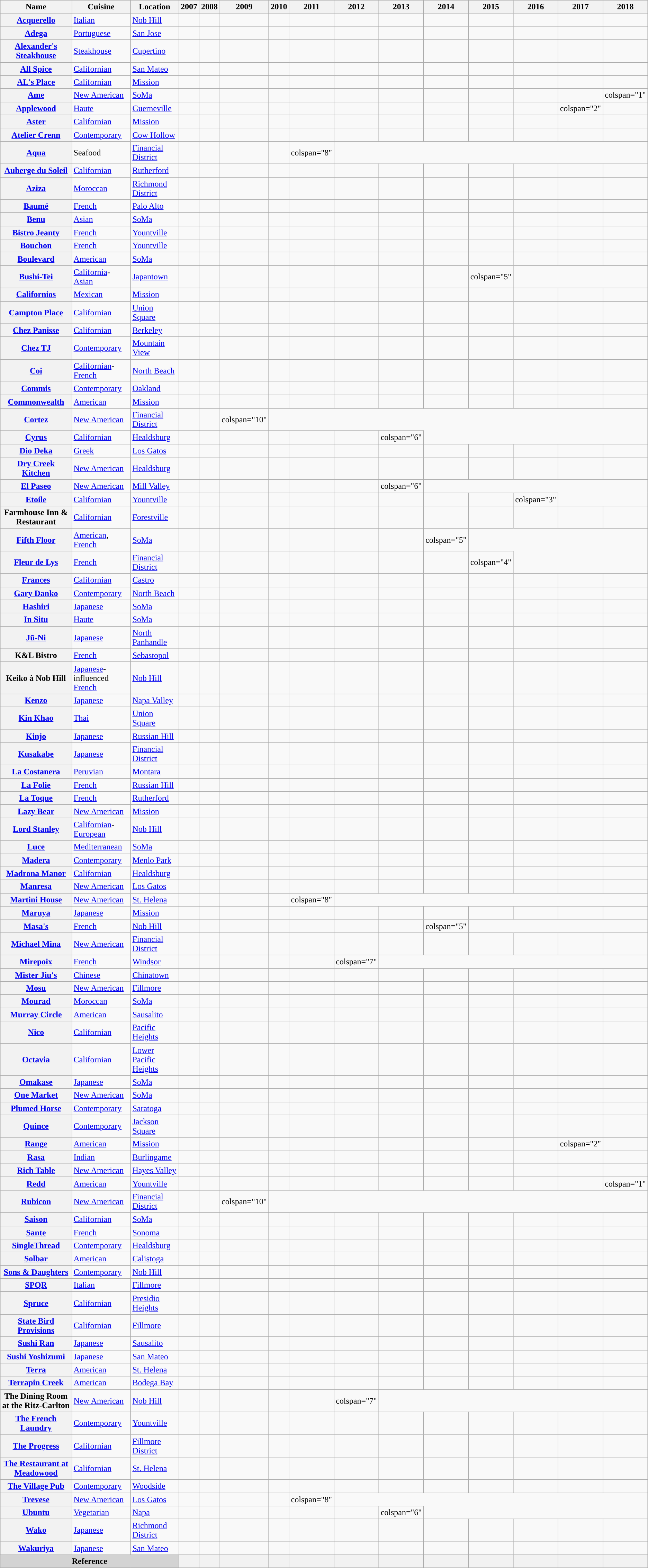<table class="wikitable sortable plainrowheaders" style="text-align:left;"">
<tr>
<th scope="col">Name</th>
<th scope="col">Cuisine</th>
<th scope="col">Location</th>
<th scope="col">2007</th>
<th scope="col">2008</th>
<th scope="col">2009</th>
<th scope="col">2010</th>
<th scope="col">2011</th>
<th scope="col">2012</th>
<th scope="col">2013</th>
<th scope="col">2014</th>
<th scope="col">2015</th>
<th scope="col">2016</th>
<th scope="col">2017</th>
<th scope="col">2018</th>
</tr>
<tr>
<th scope="row"><a href='#'>Acquerello</a></th>
<td><a href='#'>Italian</a></td>
<td><a href='#'>Nob Hill</a></td>
<td></td>
<td></td>
<td></td>
<td></td>
<td></td>
<td></td>
<td></td>
<td></td>
<td></td>
<td></td>
<td></td>
<td></td>
</tr>
<tr>
<th scope="row"><a href='#'>Adega</a></th>
<td><a href='#'>Portuguese</a></td>
<td><a href='#'>San Jose</a></td>
<td></td>
<td></td>
<td></td>
<td></td>
<td></td>
<td></td>
<td></td>
<td></td>
<td></td>
<td></td>
<td></td>
<td></td>
</tr>
<tr>
<th scope="row"><a href='#'>Alexander's Steakhouse</a></th>
<td><a href='#'>Steakhouse</a></td>
<td><a href='#'>Cupertino</a></td>
<td></td>
<td></td>
<td></td>
<td></td>
<td></td>
<td></td>
<td></td>
<td></td>
<td></td>
<td></td>
<td></td>
<td></td>
</tr>
<tr>
<th scope="row"><a href='#'>All Spice</a></th>
<td><a href='#'>Californian</a></td>
<td><a href='#'>San Mateo</a></td>
<td></td>
<td></td>
<td></td>
<td></td>
<td></td>
<td></td>
<td></td>
<td></td>
<td></td>
<td></td>
<td></td>
<td></td>
</tr>
<tr>
<th scope="row"><a href='#'>AL's Place</a></th>
<td><a href='#'>Californian</a></td>
<td><a href='#'>Mission</a></td>
<td></td>
<td></td>
<td></td>
<td></td>
<td></td>
<td></td>
<td></td>
<td></td>
<td></td>
<td></td>
<td></td>
<td></td>
</tr>
<tr>
<th scope="row"><a href='#'>Ame</a></th>
<td><a href='#'>New American</a></td>
<td><a href='#'>SoMa</a></td>
<td></td>
<td></td>
<td></td>
<td></td>
<td></td>
<td></td>
<td></td>
<td></td>
<td></td>
<td></td>
<td></td>
<td>colspan="1" </td>
</tr>
<tr>
<th scope="row"><a href='#'>Applewood</a></th>
<td><a href='#'>Haute</a></td>
<td><a href='#'>Guerneville</a></td>
<td></td>
<td></td>
<td></td>
<td></td>
<td></td>
<td></td>
<td></td>
<td></td>
<td></td>
<td></td>
<td>colspan="2" </td>
</tr>
<tr>
<th scope="row"><a href='#'>Aster</a></th>
<td><a href='#'>Californian</a></td>
<td><a href='#'>Mission</a></td>
<td></td>
<td></td>
<td></td>
<td></td>
<td></td>
<td></td>
<td></td>
<td></td>
<td></td>
<td></td>
<td></td>
<td></td>
</tr>
<tr>
<th scope="row"><a href='#'>Atelier Crenn</a></th>
<td><a href='#'>Contemporary</a></td>
<td><a href='#'>Cow Hollow</a></td>
<td></td>
<td></td>
<td></td>
<td></td>
<td></td>
<td></td>
<td></td>
<td></td>
<td></td>
<td></td>
<td></td>
<td></td>
</tr>
<tr>
<th scope="row"><a href='#'>Aqua</a></th>
<td>Seafood</td>
<td><a href='#'>Financial District</a></td>
<td></td>
<td></td>
<td></td>
<td></td>
<td>colspan="8" </td>
</tr>
<tr>
<th scope="row"><a href='#'>Auberge du Soleil</a></th>
<td><a href='#'>Californian</a></td>
<td><a href='#'>Rutherford</a></td>
<td></td>
<td></td>
<td></td>
<td></td>
<td></td>
<td></td>
<td></td>
<td></td>
<td></td>
<td></td>
<td></td>
<td></td>
</tr>
<tr>
<th scope="row"><a href='#'>Aziza</a></th>
<td><a href='#'>Moroccan</a></td>
<td><a href='#'>Richmond District</a></td>
<td></td>
<td></td>
<td></td>
<td></td>
<td></td>
<td></td>
<td></td>
<td></td>
<td></td>
<td></td>
<td></td>
<td></td>
</tr>
<tr>
<th scope="row"><a href='#'>Baumé</a></th>
<td><a href='#'>French</a></td>
<td><a href='#'>Palo Alto</a></td>
<td></td>
<td></td>
<td></td>
<td></td>
<td></td>
<td></td>
<td></td>
<td></td>
<td></td>
<td></td>
<td></td>
<td></td>
</tr>
<tr>
<th scope="row"><a href='#'>Benu</a></th>
<td><a href='#'>Asian</a></td>
<td><a href='#'>SoMa</a></td>
<td></td>
<td></td>
<td></td>
<td></td>
<td></td>
<td></td>
<td></td>
<td></td>
<td></td>
<td></td>
<td></td>
<td></td>
</tr>
<tr>
<th scope="row"><a href='#'>Bistro Jeanty</a></th>
<td><a href='#'>French</a></td>
<td><a href='#'>Yountville</a></td>
<td></td>
<td></td>
<td></td>
<td></td>
<td></td>
<td></td>
<td></td>
<td></td>
<td></td>
<td></td>
<td></td>
<td></td>
</tr>
<tr>
<th scope="row"><a href='#'>Bouchon</a></th>
<td><a href='#'>French</a></td>
<td><a href='#'>Yountville</a></td>
<td></td>
<td></td>
<td></td>
<td></td>
<td></td>
<td></td>
<td></td>
<td></td>
<td></td>
<td></td>
<td></td>
<td></td>
</tr>
<tr>
<th scope="row"><a href='#'>Boulevard</a></th>
<td><a href='#'>American</a></td>
<td><a href='#'>SoMa</a></td>
<td></td>
<td></td>
<td></td>
<td></td>
<td></td>
<td></td>
<td></td>
<td></td>
<td></td>
<td></td>
<td></td>
<td></td>
</tr>
<tr>
<th scope="row"><a href='#'>Bushi-Tei</a></th>
<td><a href='#'>California</a>-<a href='#'>Asian</a></td>
<td><a href='#'>Japantown</a></td>
<td></td>
<td></td>
<td></td>
<td></td>
<td></td>
<td></td>
<td></td>
<td></td>
<td>colspan="5" </td>
</tr>
<tr>
<th scope="row"><a href='#'>Californios</a></th>
<td><a href='#'>Mexican</a></td>
<td><a href='#'>Mission</a></td>
<td></td>
<td></td>
<td></td>
<td></td>
<td></td>
<td></td>
<td></td>
<td></td>
<td></td>
<td></td>
<td></td>
<td></td>
</tr>
<tr>
<th scope="row"><a href='#'>Campton Place</a></th>
<td><a href='#'>Californian</a></td>
<td><a href='#'>Union Square</a></td>
<td></td>
<td></td>
<td></td>
<td></td>
<td></td>
<td></td>
<td></td>
<td></td>
<td></td>
<td></td>
<td></td>
<td></td>
</tr>
<tr>
<th scope="row"><a href='#'>Chez Panisse</a></th>
<td><a href='#'>Californian</a></td>
<td><a href='#'>Berkeley</a></td>
<td></td>
<td></td>
<td></td>
<td></td>
<td></td>
<td></td>
<td></td>
<td></td>
<td></td>
<td></td>
<td></td>
<td></td>
</tr>
<tr>
<th scope="row"><a href='#'>Chez TJ</a></th>
<td><a href='#'>Contemporary</a></td>
<td><a href='#'>Mountain View</a></td>
<td></td>
<td></td>
<td></td>
<td></td>
<td></td>
<td></td>
<td></td>
<td></td>
<td></td>
<td></td>
<td></td>
<td></td>
</tr>
<tr>
<th scope="row"><a href='#'>Coi</a></th>
<td><a href='#'>Californian</a>-<a href='#'>French</a></td>
<td><a href='#'>North Beach</a></td>
<td></td>
<td></td>
<td></td>
<td></td>
<td></td>
<td></td>
<td></td>
<td></td>
<td></td>
<td></td>
<td></td>
<td></td>
</tr>
<tr>
<th scope="row"><a href='#'>Commis</a></th>
<td><a href='#'>Contemporary</a></td>
<td><a href='#'>Oakland</a></td>
<td></td>
<td></td>
<td></td>
<td></td>
<td></td>
<td></td>
<td></td>
<td></td>
<td></td>
<td></td>
<td></td>
<td></td>
</tr>
<tr>
<th scope="row"><a href='#'>Commonwealth</a></th>
<td><a href='#'>American</a></td>
<td><a href='#'>Mission</a></td>
<td></td>
<td></td>
<td></td>
<td></td>
<td></td>
<td></td>
<td></td>
<td></td>
<td></td>
<td></td>
<td></td>
<td></td>
</tr>
<tr>
<th scope="row"><a href='#'>Cortez</a></th>
<td><a href='#'>New American</a></td>
<td><a href='#'>Financial District</a></td>
<td></td>
<td></td>
<td>colspan="10" </td>
</tr>
<tr>
<th scope="row"><a href='#'>Cyrus</a></th>
<td><a href='#'>Californian</a></td>
<td><a href='#'>Healdsburg</a></td>
<td></td>
<td></td>
<td></td>
<td></td>
<td></td>
<td></td>
<td>colspan="6" </td>
</tr>
<tr>
<th scope="row"><a href='#'>Dio Deka</a></th>
<td><a href='#'>Greek</a></td>
<td><a href='#'>Los Gatos</a></td>
<td></td>
<td></td>
<td></td>
<td></td>
<td></td>
<td></td>
<td></td>
<td></td>
<td></td>
<td></td>
<td></td>
<td></td>
</tr>
<tr>
<th scope="row"><a href='#'>Dry Creek Kitchen</a></th>
<td><a href='#'>New American</a></td>
<td><a href='#'>Healdsburg</a></td>
<td></td>
<td></td>
<td></td>
<td></td>
<td></td>
<td></td>
<td></td>
<td></td>
<td></td>
<td></td>
<td></td>
<td></td>
</tr>
<tr>
<th scope="row"><a href='#'>El Paseo</a></th>
<td><a href='#'>New American</a></td>
<td><a href='#'>Mill Valley</a></td>
<td></td>
<td></td>
<td></td>
<td></td>
<td></td>
<td></td>
<td>colspan="6" </td>
</tr>
<tr>
<th scope="row"><a href='#'>Etoile</a></th>
<td><a href='#'>Californian</a></td>
<td><a href='#'>Yountville</a></td>
<td></td>
<td></td>
<td></td>
<td></td>
<td></td>
<td></td>
<td></td>
<td></td>
<td></td>
<td>colspan="3" </td>
</tr>
<tr>
<th scope="row">Farmhouse Inn & Restaurant</th>
<td><a href='#'>Californian</a></td>
<td><a href='#'>Forestville</a></td>
<td></td>
<td></td>
<td></td>
<td></td>
<td></td>
<td></td>
<td></td>
<td></td>
<td></td>
<td></td>
<td></td>
<td></td>
</tr>
<tr>
<th scope="row"><a href='#'>Fifth Floor</a></th>
<td><a href='#'>American</a>, <a href='#'>French</a></td>
<td><a href='#'>SoMa</a></td>
<td></td>
<td></td>
<td></td>
<td></td>
<td></td>
<td></td>
<td></td>
<td>colspan="5" </td>
</tr>
<tr>
<th scope="row"><a href='#'>Fleur de Lys</a></th>
<td><a href='#'>French</a></td>
<td><a href='#'>Financial District</a></td>
<td></td>
<td></td>
<td></td>
<td></td>
<td></td>
<td></td>
<td></td>
<td></td>
<td>colspan="4" </td>
</tr>
<tr>
<th scope="row"><a href='#'>Frances</a></th>
<td><a href='#'>Californian</a></td>
<td><a href='#'>Castro</a></td>
<td></td>
<td></td>
<td></td>
<td></td>
<td></td>
<td></td>
<td></td>
<td></td>
<td></td>
<td></td>
<td></td>
<td></td>
</tr>
<tr>
<th scope="row"><a href='#'>Gary Danko</a></th>
<td><a href='#'>Contemporary</a></td>
<td><a href='#'>North Beach</a></td>
<td></td>
<td></td>
<td></td>
<td></td>
<td></td>
<td></td>
<td></td>
<td></td>
<td></td>
<td></td>
<td></td>
<td></td>
</tr>
<tr>
<th scope="row"><a href='#'>Hashiri</a></th>
<td><a href='#'>Japanese</a></td>
<td><a href='#'>SoMa</a></td>
<td></td>
<td></td>
<td></td>
<td></td>
<td></td>
<td></td>
<td></td>
<td></td>
<td></td>
<td></td>
<td></td>
<td></td>
</tr>
<tr>
<th scope="row"><a href='#'>In Situ</a></th>
<td><a href='#'>Haute</a></td>
<td><a href='#'>SoMa</a></td>
<td></td>
<td></td>
<td></td>
<td></td>
<td></td>
<td></td>
<td></td>
<td></td>
<td></td>
<td></td>
<td></td>
<td></td>
</tr>
<tr>
<th scope="row"><a href='#'>Jū-Ni</a></th>
<td><a href='#'>Japanese</a></td>
<td><a href='#'>North Panhandle</a></td>
<td></td>
<td></td>
<td></td>
<td></td>
<td></td>
<td></td>
<td></td>
<td></td>
<td></td>
<td></td>
<td></td>
<td></td>
</tr>
<tr>
<th scope="row">K&L Bistro</th>
<td><a href='#'>French</a></td>
<td><a href='#'>Sebastopol</a></td>
<td></td>
<td></td>
<td></td>
<td></td>
<td></td>
<td></td>
<td></td>
<td></td>
<td></td>
<td></td>
<td></td>
<td></td>
</tr>
<tr>
<th scope="row">Keiko à Nob Hill</th>
<td><a href='#'>Japanese</a>-influenced <a href='#'>French</a></td>
<td><a href='#'>Nob Hill</a></td>
<td></td>
<td></td>
<td></td>
<td></td>
<td></td>
<td></td>
<td></td>
<td></td>
<td></td>
<td></td>
<td></td>
<td></td>
</tr>
<tr>
<th scope="row"><a href='#'>Kenzo</a></th>
<td><a href='#'>Japanese</a></td>
<td><a href='#'>Napa Valley</a></td>
<td></td>
<td></td>
<td></td>
<td></td>
<td></td>
<td></td>
<td></td>
<td></td>
<td></td>
<td></td>
<td></td>
<td></td>
</tr>
<tr>
<th scope="row"><a href='#'>Kin Khao</a></th>
<td><a href='#'>Thai</a></td>
<td><a href='#'>Union Square</a></td>
<td></td>
<td></td>
<td></td>
<td></td>
<td></td>
<td></td>
<td></td>
<td></td>
<td></td>
<td></td>
<td></td>
<td></td>
</tr>
<tr>
<th scope="row"><a href='#'>Kinjo</a></th>
<td><a href='#'>Japanese</a></td>
<td><a href='#'>Russian Hill</a></td>
<td></td>
<td></td>
<td></td>
<td></td>
<td></td>
<td></td>
<td></td>
<td></td>
<td></td>
<td></td>
<td></td>
<td></td>
</tr>
<tr>
<th scope="row"><a href='#'>Kusakabe</a></th>
<td><a href='#'>Japanese</a></td>
<td><a href='#'>Financial District</a></td>
<td></td>
<td></td>
<td></td>
<td></td>
<td></td>
<td></td>
<td></td>
<td></td>
<td></td>
<td></td>
<td></td>
<td></td>
</tr>
<tr>
<th scope="row"><a href='#'>La Costanera</a></th>
<td><a href='#'>Peruvian</a></td>
<td><a href='#'>Montara</a></td>
<td></td>
<td></td>
<td></td>
<td></td>
<td></td>
<td></td>
<td></td>
<td></td>
<td></td>
<td></td>
<td></td>
<td></td>
</tr>
<tr>
<th scope="row"><a href='#'>La Folie</a></th>
<td><a href='#'>French</a></td>
<td><a href='#'>Russian Hill</a></td>
<td></td>
<td></td>
<td></td>
<td></td>
<td></td>
<td></td>
<td></td>
<td></td>
<td></td>
<td></td>
<td></td>
<td></td>
</tr>
<tr>
<th scope="row"><a href='#'>La Toque</a></th>
<td><a href='#'>French</a></td>
<td><a href='#'>Rutherford</a></td>
<td></td>
<td></td>
<td></td>
<td></td>
<td></td>
<td></td>
<td></td>
<td></td>
<td></td>
<td></td>
<td></td>
<td></td>
</tr>
<tr>
<th scope="row"><a href='#'>Lazy Bear</a></th>
<td><a href='#'>New American</a></td>
<td><a href='#'>Mission</a></td>
<td></td>
<td></td>
<td></td>
<td></td>
<td></td>
<td></td>
<td></td>
<td></td>
<td></td>
<td></td>
<td></td>
<td></td>
</tr>
<tr>
<th scope="row"><a href='#'>Lord Stanley</a></th>
<td><a href='#'>Californian</a>-<a href='#'>European</a></td>
<td><a href='#'>Nob Hill</a></td>
<td></td>
<td></td>
<td></td>
<td></td>
<td></td>
<td></td>
<td></td>
<td></td>
<td></td>
<td></td>
<td></td>
<td></td>
</tr>
<tr>
<th scope="row"><a href='#'>Luce</a></th>
<td><a href='#'>Mediterranean</a></td>
<td><a href='#'>SoMa</a></td>
<td></td>
<td></td>
<td></td>
<td></td>
<td></td>
<td></td>
<td></td>
<td></td>
<td></td>
<td></td>
<td></td>
<td></td>
</tr>
<tr>
<th scope="row"><a href='#'>Madera</a></th>
<td><a href='#'>Contemporary</a></td>
<td><a href='#'>Menlo Park</a></td>
<td></td>
<td></td>
<td></td>
<td></td>
<td></td>
<td></td>
<td></td>
<td></td>
<td></td>
<td></td>
<td></td>
<td></td>
</tr>
<tr>
<th scope="row"><a href='#'>Madrona Manor</a></th>
<td><a href='#'>Californian</a></td>
<td><a href='#'>Healdsburg</a></td>
<td></td>
<td></td>
<td></td>
<td></td>
<td></td>
<td></td>
<td></td>
<td></td>
<td></td>
<td></td>
<td></td>
<td></td>
</tr>
<tr>
<th scope="row"><a href='#'>Manresa</a></th>
<td><a href='#'>New American</a></td>
<td><a href='#'>Los Gatos</a></td>
<td></td>
<td></td>
<td></td>
<td></td>
<td></td>
<td></td>
<td></td>
<td></td>
<td></td>
<td></td>
<td></td>
<td></td>
</tr>
<tr>
<th scope="row"><a href='#'>Martini House</a></th>
<td><a href='#'>New American</a></td>
<td><a href='#'>St. Helena</a></td>
<td></td>
<td></td>
<td></td>
<td></td>
<td>colspan="8" </td>
</tr>
<tr>
<th scope="row"><a href='#'>Maruya</a></th>
<td><a href='#'>Japanese</a></td>
<td><a href='#'>Mission</a></td>
<td></td>
<td></td>
<td></td>
<td></td>
<td></td>
<td></td>
<td></td>
<td></td>
<td></td>
<td></td>
<td></td>
<td></td>
</tr>
<tr>
<th scope="row"><a href='#'>Masa's</a></th>
<td><a href='#'>French</a></td>
<td><a href='#'>Nob Hill</a></td>
<td></td>
<td></td>
<td></td>
<td></td>
<td></td>
<td></td>
<td></td>
<td>colspan="5" </td>
</tr>
<tr>
<th scope="row"><a href='#'>Michael Mina</a></th>
<td><a href='#'>New American</a></td>
<td><a href='#'>Financial District</a></td>
<td></td>
<td></td>
<td></td>
<td></td>
<td></td>
<td></td>
<td></td>
<td></td>
<td></td>
<td></td>
<td></td>
<td></td>
</tr>
<tr>
<th scope="row"><a href='#'>Mirepoix</a></th>
<td><a href='#'>French</a></td>
<td><a href='#'>Windsor</a></td>
<td></td>
<td></td>
<td></td>
<td></td>
<td></td>
<td>colspan="7" </td>
</tr>
<tr>
<th scope="row"><a href='#'>Mister Jiu's</a></th>
<td><a href='#'>Chinese</a></td>
<td><a href='#'>Chinatown</a></td>
<td></td>
<td></td>
<td></td>
<td></td>
<td></td>
<td></td>
<td></td>
<td></td>
<td></td>
<td></td>
<td></td>
<td></td>
</tr>
<tr>
<th scope="row"><a href='#'>Mosu</a></th>
<td><a href='#'>New American</a></td>
<td><a href='#'>Fillmore</a></td>
<td></td>
<td></td>
<td></td>
<td></td>
<td></td>
<td></td>
<td></td>
<td></td>
<td></td>
<td></td>
<td></td>
<td></td>
</tr>
<tr>
<th scope="row"><a href='#'>Mourad</a></th>
<td><a href='#'>Moroccan</a></td>
<td><a href='#'>SoMa</a></td>
<td></td>
<td></td>
<td></td>
<td></td>
<td></td>
<td></td>
<td></td>
<td></td>
<td></td>
<td></td>
<td></td>
<td></td>
</tr>
<tr>
<th scope="row"><a href='#'>Murray Circle</a></th>
<td><a href='#'>American</a></td>
<td><a href='#'>Sausalito</a></td>
<td></td>
<td></td>
<td></td>
<td></td>
<td></td>
<td></td>
<td></td>
<td></td>
<td></td>
<td></td>
<td></td>
<td></td>
</tr>
<tr>
<th scope="row"><a href='#'>Nico</a></th>
<td><a href='#'>Californian</a></td>
<td><a href='#'>Pacific Heights</a></td>
<td></td>
<td></td>
<td></td>
<td></td>
<td></td>
<td></td>
<td></td>
<td></td>
<td></td>
<td></td>
<td></td>
<td></td>
</tr>
<tr>
<th scope="row"><a href='#'>Octavia</a></th>
<td><a href='#'>Californian</a></td>
<td><a href='#'>Lower Pacific Heights</a></td>
<td></td>
<td></td>
<td></td>
<td></td>
<td></td>
<td></td>
<td></td>
<td></td>
<td></td>
<td></td>
<td></td>
<td></td>
</tr>
<tr>
<th scope="row"><a href='#'>Omakase</a></th>
<td><a href='#'>Japanese</a></td>
<td><a href='#'>SoMa</a></td>
<td></td>
<td></td>
<td></td>
<td></td>
<td></td>
<td></td>
<td></td>
<td></td>
<td></td>
<td></td>
<td></td>
<td></td>
</tr>
<tr>
<th scope="row"><a href='#'>One Market</a></th>
<td><a href='#'>New American</a></td>
<td><a href='#'>SoMa</a></td>
<td></td>
<td></td>
<td></td>
<td></td>
<td></td>
<td></td>
<td></td>
<td></td>
<td></td>
<td></td>
<td></td>
<td></td>
</tr>
<tr>
<th scope="row"><a href='#'>Plumed Horse</a></th>
<td><a href='#'>Contemporary</a></td>
<td><a href='#'>Saratoga</a></td>
<td></td>
<td></td>
<td></td>
<td></td>
<td></td>
<td></td>
<td></td>
<td></td>
<td></td>
<td></td>
<td></td>
<td></td>
</tr>
<tr>
<th scope="row"><a href='#'>Quince</a></th>
<td><a href='#'>Contemporary</a></td>
<td><a href='#'>Jackson Square</a></td>
<td></td>
<td></td>
<td></td>
<td></td>
<td></td>
<td></td>
<td></td>
<td></td>
<td></td>
<td></td>
<td></td>
<td></td>
</tr>
<tr>
<th scope="row"><a href='#'>Range</a></th>
<td><a href='#'>American</a></td>
<td><a href='#'>Mission</a></td>
<td></td>
<td></td>
<td></td>
<td></td>
<td></td>
<td></td>
<td></td>
<td></td>
<td></td>
<td></td>
<td>colspan="2" </td>
</tr>
<tr>
<th scope="row"><a href='#'>Rasa</a></th>
<td><a href='#'>Indian</a></td>
<td><a href='#'>Burlingame</a></td>
<td></td>
<td></td>
<td></td>
<td></td>
<td></td>
<td></td>
<td></td>
<td></td>
<td></td>
<td></td>
<td></td>
<td></td>
</tr>
<tr>
<th scope="row"><a href='#'>Rich Table</a></th>
<td><a href='#'>New American</a></td>
<td><a href='#'>Hayes Valley</a></td>
<td></td>
<td></td>
<td></td>
<td></td>
<td></td>
<td></td>
<td></td>
<td></td>
<td></td>
<td></td>
<td></td>
<td></td>
</tr>
<tr>
<th scope="row"><a href='#'>Redd</a></th>
<td><a href='#'>American</a></td>
<td><a href='#'>Yountville</a></td>
<td></td>
<td></td>
<td></td>
<td></td>
<td></td>
<td></td>
<td></td>
<td></td>
<td></td>
<td></td>
<td></td>
<td>colspan="1" </td>
</tr>
<tr>
<th scope="row"><a href='#'>Rubicon</a></th>
<td><a href='#'>New American</a></td>
<td><a href='#'>Financial District</a></td>
<td></td>
<td></td>
<td>colspan="10" </td>
</tr>
<tr>
<th scope="row"><a href='#'>Saison</a></th>
<td><a href='#'>Californian</a></td>
<td><a href='#'>SoMa</a></td>
<td></td>
<td></td>
<td></td>
<td></td>
<td></td>
<td></td>
<td></td>
<td></td>
<td></td>
<td></td>
<td></td>
<td></td>
</tr>
<tr>
<th scope="row"><a href='#'>Sante</a></th>
<td><a href='#'>French</a></td>
<td><a href='#'>Sonoma</a></td>
<td></td>
<td></td>
<td></td>
<td></td>
<td></td>
<td></td>
<td></td>
<td></td>
<td></td>
<td></td>
<td></td>
<td></td>
</tr>
<tr>
<th scope="row"><a href='#'>SingleThread</a></th>
<td><a href='#'>Contemporary</a></td>
<td><a href='#'>Healdsburg</a></td>
<td></td>
<td></td>
<td></td>
<td></td>
<td></td>
<td></td>
<td></td>
<td></td>
<td></td>
<td></td>
<td></td>
<td></td>
</tr>
<tr>
<th scope="row"><a href='#'>Solbar</a></th>
<td><a href='#'>American</a></td>
<td><a href='#'>Calistoga</a></td>
<td></td>
<td></td>
<td></td>
<td></td>
<td></td>
<td></td>
<td></td>
<td></td>
<td></td>
<td></td>
<td></td>
<td></td>
</tr>
<tr>
<th scope="row"><a href='#'>Sons & Daughters</a></th>
<td><a href='#'>Contemporary</a></td>
<td><a href='#'>Nob Hill</a></td>
<td></td>
<td></td>
<td></td>
<td></td>
<td></td>
<td></td>
<td></td>
<td></td>
<td></td>
<td></td>
<td></td>
<td></td>
</tr>
<tr>
<th scope="row"><a href='#'>SPQR</a></th>
<td><a href='#'>Italian</a></td>
<td><a href='#'>Fillmore</a></td>
<td></td>
<td></td>
<td></td>
<td></td>
<td></td>
<td></td>
<td></td>
<td></td>
<td></td>
<td></td>
<td></td>
<td></td>
</tr>
<tr>
<th scope="row"><a href='#'>Spruce</a></th>
<td><a href='#'>Californian</a></td>
<td><a href='#'>Presidio Heights</a></td>
<td></td>
<td></td>
<td></td>
<td></td>
<td></td>
<td></td>
<td></td>
<td></td>
<td></td>
<td></td>
<td></td>
<td></td>
</tr>
<tr>
<th scope="row"><a href='#'>State Bird Provisions</a></th>
<td><a href='#'>Californian</a></td>
<td><a href='#'>Fillmore</a></td>
<td></td>
<td></td>
<td></td>
<td></td>
<td></td>
<td></td>
<td></td>
<td></td>
<td></td>
<td></td>
<td></td>
<td></td>
</tr>
<tr>
<th scope="row"><a href='#'>Sushi Ran</a></th>
<td><a href='#'>Japanese</a></td>
<td><a href='#'>Sausalito</a></td>
<td></td>
<td></td>
<td></td>
<td></td>
<td></td>
<td></td>
<td></td>
<td></td>
<td></td>
<td></td>
<td></td>
<td></td>
</tr>
<tr>
<th scope="row"><a href='#'>Sushi Yoshizumi</a></th>
<td><a href='#'>Japanese</a></td>
<td><a href='#'>San Mateo</a></td>
<td></td>
<td></td>
<td></td>
<td></td>
<td></td>
<td></td>
<td></td>
<td></td>
<td></td>
<td></td>
<td></td>
<td></td>
</tr>
<tr>
<th scope="row"><a href='#'>Terra</a></th>
<td><a href='#'>American</a></td>
<td><a href='#'>St. Helena</a></td>
<td></td>
<td></td>
<td></td>
<td></td>
<td></td>
<td></td>
<td></td>
<td></td>
<td></td>
<td></td>
<td></td>
<td></td>
</tr>
<tr>
<th scope="row"><a href='#'>Terrapin Creek</a></th>
<td><a href='#'>American</a></td>
<td><a href='#'>Bodega Bay</a></td>
<td></td>
<td></td>
<td></td>
<td></td>
<td></td>
<td></td>
<td></td>
<td></td>
<td></td>
<td></td>
<td></td>
<td></td>
</tr>
<tr>
<th scope="row">The Dining Room at the Ritz-Carlton</th>
<td><a href='#'>New American</a></td>
<td><a href='#'>Nob Hill</a></td>
<td></td>
<td></td>
<td></td>
<td></td>
<td></td>
<td>colspan="7" </td>
</tr>
<tr>
<th scope="row"><a href='#'>The French Laundry</a></th>
<td><a href='#'>Contemporary</a></td>
<td><a href='#'>Yountville</a></td>
<td></td>
<td></td>
<td></td>
<td></td>
<td></td>
<td></td>
<td></td>
<td></td>
<td></td>
<td></td>
<td></td>
<td></td>
</tr>
<tr>
<th scope="row"><a href='#'>The Progress</a></th>
<td><a href='#'>Californian</a></td>
<td><a href='#'>Fillmore District</a></td>
<td></td>
<td></td>
<td></td>
<td></td>
<td></td>
<td></td>
<td></td>
<td></td>
<td></td>
<td></td>
<td></td>
<td></td>
</tr>
<tr>
<th scope="row"><a href='#'>The Restaurant at Meadowood</a></th>
<td><a href='#'>Californian</a></td>
<td><a href='#'>St. Helena</a></td>
<td></td>
<td></td>
<td></td>
<td></td>
<td></td>
<td></td>
<td></td>
<td></td>
<td></td>
<td></td>
<td></td>
<td></td>
</tr>
<tr>
<th scope="row"><a href='#'>The Village Pub</a></th>
<td><a href='#'>Contemporary</a></td>
<td><a href='#'>Woodside</a></td>
<td></td>
<td></td>
<td></td>
<td></td>
<td></td>
<td></td>
<td></td>
<td></td>
<td></td>
<td></td>
<td></td>
<td></td>
</tr>
<tr>
<th scope="row"><a href='#'>Trevese</a></th>
<td><a href='#'>New American</a></td>
<td><a href='#'>Los Gatos</a></td>
<td></td>
<td></td>
<td></td>
<td></td>
<td>colspan="8" </td>
</tr>
<tr>
<th scope="row"><a href='#'>Ubuntu</a></th>
<td><a href='#'>Vegetarian</a></td>
<td><a href='#'>Napa</a></td>
<td></td>
<td></td>
<td></td>
<td></td>
<td></td>
<td></td>
<td>colspan="6" </td>
</tr>
<tr>
<th scope="row"><a href='#'>Wako</a></th>
<td><a href='#'>Japanese</a></td>
<td><a href='#'>Richmond District</a></td>
<td></td>
<td></td>
<td></td>
<td></td>
<td></td>
<td></td>
<td></td>
<td></td>
<td></td>
<td></td>
<td></td>
<td></td>
</tr>
<tr>
<th scope="row"><a href='#'>Wakuriya</a></th>
<td><a href='#'>Japanese</a></td>
<td><a href='#'>San Mateo</a></td>
<td></td>
<td></td>
<td></td>
<td></td>
<td></td>
<td></td>
<td></td>
<td></td>
<td></td>
<td></td>
<td></td>
<td></td>
</tr>
<tr>
<th colspan="3" style="text-align: center;background: lightgray;">Reference</th>
<th></th>
<th></th>
<th></th>
<th></th>
<th></th>
<th></th>
<th></th>
<th></th>
<th></th>
<th></th>
<th></th>
<th></th>
</tr>
</table>
